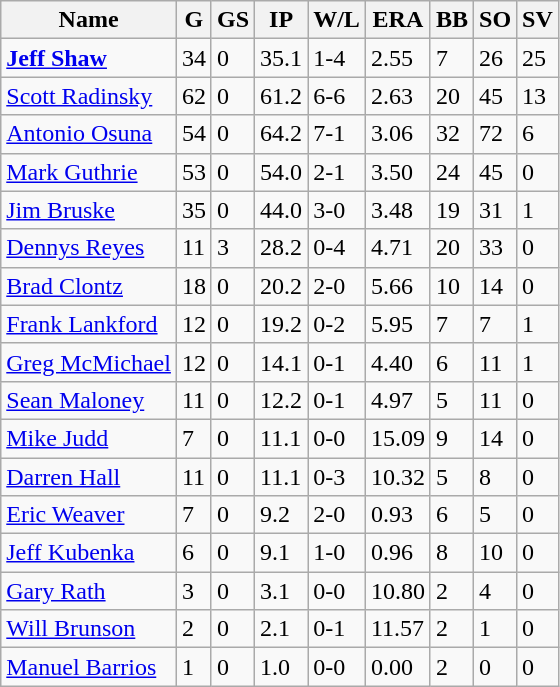<table class="wikitable sortable" style="text-align:left">
<tr>
<th>Name</th>
<th>G</th>
<th>GS</th>
<th>IP</th>
<th>W/L</th>
<th>ERA</th>
<th>BB</th>
<th>SO</th>
<th>SV</th>
</tr>
<tr>
<td><strong><a href='#'>Jeff Shaw</a></strong></td>
<td>34</td>
<td>0</td>
<td>35.1</td>
<td>1-4</td>
<td>2.55</td>
<td>7</td>
<td>26</td>
<td>25</td>
</tr>
<tr>
<td><a href='#'>Scott Radinsky</a></td>
<td>62</td>
<td>0</td>
<td>61.2</td>
<td>6-6</td>
<td>2.63</td>
<td>20</td>
<td>45</td>
<td>13</td>
</tr>
<tr>
<td><a href='#'>Antonio Osuna</a></td>
<td>54</td>
<td>0</td>
<td>64.2</td>
<td>7-1</td>
<td>3.06</td>
<td>32</td>
<td>72</td>
<td>6</td>
</tr>
<tr>
<td><a href='#'>Mark Guthrie</a></td>
<td>53</td>
<td>0</td>
<td>54.0</td>
<td>2-1</td>
<td>3.50</td>
<td>24</td>
<td>45</td>
<td>0</td>
</tr>
<tr>
<td><a href='#'>Jim Bruske</a></td>
<td>35</td>
<td>0</td>
<td>44.0</td>
<td>3-0</td>
<td>3.48</td>
<td>19</td>
<td>31</td>
<td>1</td>
</tr>
<tr>
<td><a href='#'>Dennys Reyes</a></td>
<td>11</td>
<td>3</td>
<td>28.2</td>
<td>0-4</td>
<td>4.71</td>
<td>20</td>
<td>33</td>
<td>0</td>
</tr>
<tr>
<td><a href='#'>Brad Clontz</a></td>
<td>18</td>
<td>0</td>
<td>20.2</td>
<td>2-0</td>
<td>5.66</td>
<td>10</td>
<td>14</td>
<td>0</td>
</tr>
<tr>
<td><a href='#'>Frank Lankford</a></td>
<td>12</td>
<td>0</td>
<td>19.2</td>
<td>0-2</td>
<td>5.95</td>
<td>7</td>
<td>7</td>
<td>1</td>
</tr>
<tr>
<td><a href='#'>Greg McMichael</a></td>
<td>12</td>
<td>0</td>
<td>14.1</td>
<td>0-1</td>
<td>4.40</td>
<td>6</td>
<td>11</td>
<td>1</td>
</tr>
<tr>
<td><a href='#'>Sean Maloney</a></td>
<td>11</td>
<td>0</td>
<td>12.2</td>
<td>0-1</td>
<td>4.97</td>
<td>5</td>
<td>11</td>
<td>0</td>
</tr>
<tr>
<td><a href='#'>Mike Judd</a></td>
<td>7</td>
<td>0</td>
<td>11.1</td>
<td>0-0</td>
<td>15.09</td>
<td>9</td>
<td>14</td>
<td>0</td>
</tr>
<tr>
<td><a href='#'>Darren Hall</a></td>
<td>11</td>
<td>0</td>
<td>11.1</td>
<td>0-3</td>
<td>10.32</td>
<td>5</td>
<td>8</td>
<td>0</td>
</tr>
<tr>
<td><a href='#'>Eric Weaver</a></td>
<td>7</td>
<td>0</td>
<td>9.2</td>
<td>2-0</td>
<td>0.93</td>
<td>6</td>
<td>5</td>
<td>0</td>
</tr>
<tr>
<td><a href='#'>Jeff Kubenka</a></td>
<td>6</td>
<td>0</td>
<td>9.1</td>
<td>1-0</td>
<td>0.96</td>
<td>8</td>
<td>10</td>
<td>0</td>
</tr>
<tr>
<td><a href='#'>Gary Rath</a></td>
<td>3</td>
<td>0</td>
<td>3.1</td>
<td>0-0</td>
<td>10.80</td>
<td>2</td>
<td>4</td>
<td>0</td>
</tr>
<tr>
<td><a href='#'>Will Brunson</a></td>
<td>2</td>
<td>0</td>
<td>2.1</td>
<td>0-1</td>
<td>11.57</td>
<td>2</td>
<td>1</td>
<td>0</td>
</tr>
<tr>
<td><a href='#'>Manuel Barrios</a></td>
<td>1</td>
<td>0</td>
<td>1.0</td>
<td>0-0</td>
<td>0.00</td>
<td>2</td>
<td>0</td>
<td>0</td>
</tr>
</table>
